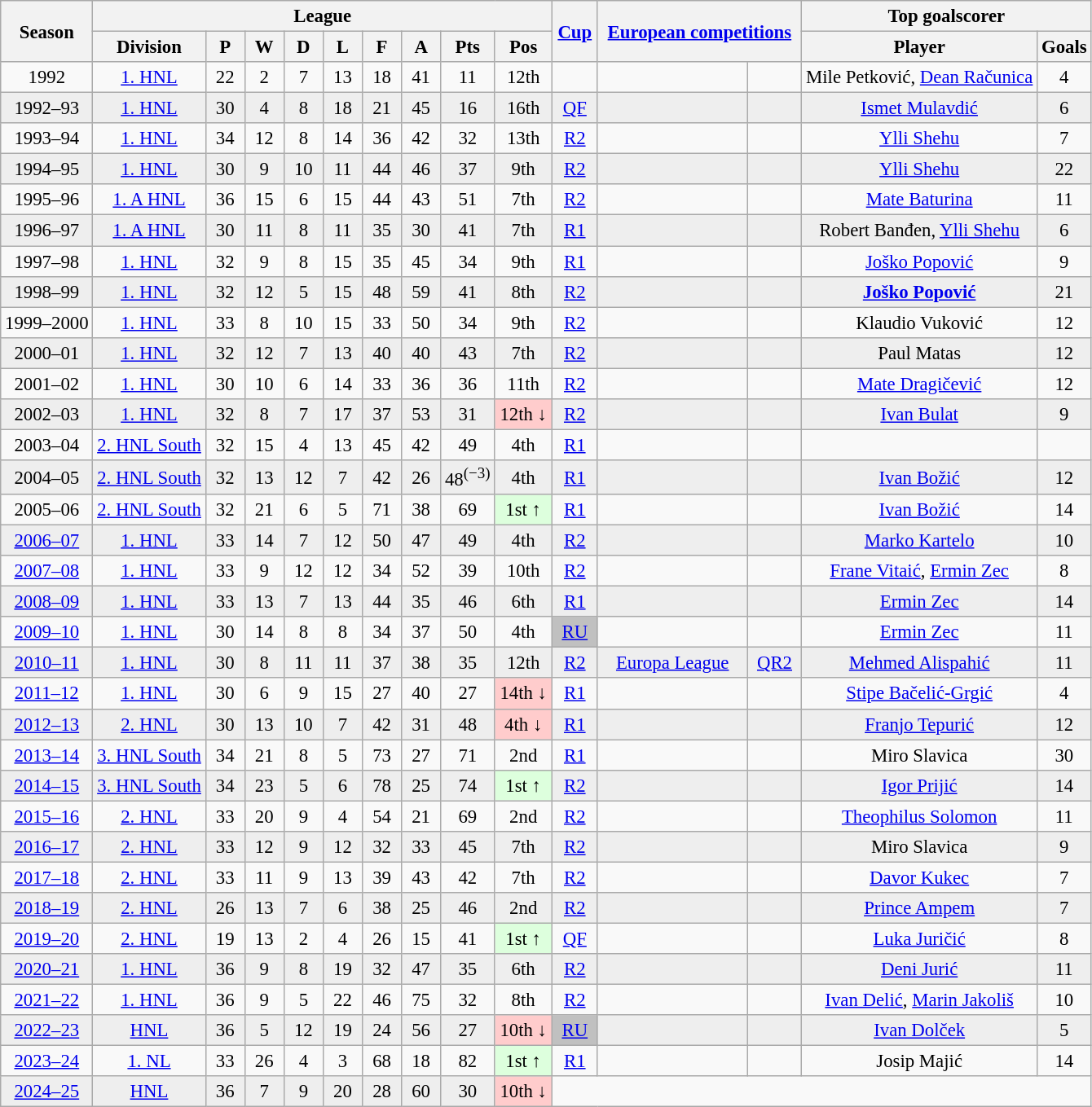<table class="wikitable" style="font-size:95%; text-align: center;">
<tr>
<th rowspan=2>Season</th>
<th colspan=9>League</th>
<th rowspan=2 width="30"><a href='#'>Cup</a></th>
<th rowspan=2 colspan=2 width="160"><a href='#'>European competitions</a></th>
<th colspan=2 width="200">Top goalscorer</th>
</tr>
<tr>
<th>Division</th>
<th width="25">P</th>
<th width="25">W</th>
<th width="25">D</th>
<th width="25">L</th>
<th width="25">F</th>
<th width="25">A</th>
<th width="25">Pts</th>
<th width="40">Pos</th>
<th>Player</th>
<th>Goals</th>
</tr>
<tr>
<td>1992</td>
<td><a href='#'>1. HNL</a></td>
<td>22</td>
<td>2</td>
<td>7</td>
<td>13</td>
<td>18</td>
<td>41</td>
<td>11</td>
<td>12th</td>
<td></td>
<td></td>
<td></td>
<td>Mile Petković, <a href='#'>Dean Računica</a></td>
<td>4</td>
</tr>
<tr bgcolor=#EEEEEE>
<td>1992–93</td>
<td><a href='#'>1. HNL</a></td>
<td>30</td>
<td>4</td>
<td>8</td>
<td>18</td>
<td>21</td>
<td>45</td>
<td>16</td>
<td>16th</td>
<td><a href='#'>QF</a></td>
<td></td>
<td></td>
<td><a href='#'>Ismet Mulavdić</a></td>
<td>6</td>
</tr>
<tr>
<td>1993–94</td>
<td><a href='#'>1. HNL</a></td>
<td>34</td>
<td>12</td>
<td>8</td>
<td>14</td>
<td>36</td>
<td>42</td>
<td>32</td>
<td>13th</td>
<td><a href='#'>R2</a></td>
<td></td>
<td></td>
<td><a href='#'>Ylli Shehu</a></td>
<td>7</td>
</tr>
<tr bgcolor=#EEEEEE>
<td>1994–95</td>
<td><a href='#'>1. HNL</a></td>
<td>30</td>
<td>9</td>
<td>10</td>
<td>11</td>
<td>44</td>
<td>46</td>
<td>37</td>
<td>9th</td>
<td><a href='#'>R2</a></td>
<td></td>
<td></td>
<td><a href='#'>Ylli Shehu</a></td>
<td>22</td>
</tr>
<tr>
<td>1995–96</td>
<td><a href='#'>1. A HNL</a></td>
<td>36</td>
<td>15</td>
<td>6</td>
<td>15</td>
<td>44</td>
<td>43</td>
<td>51</td>
<td>7th</td>
<td><a href='#'>R2</a></td>
<td></td>
<td></td>
<td><a href='#'>Mate Baturina</a></td>
<td>11</td>
</tr>
<tr bgcolor=#EEEEEE>
<td>1996–97</td>
<td><a href='#'>1. A HNL</a></td>
<td>30</td>
<td>11</td>
<td>8</td>
<td>11</td>
<td>35</td>
<td>30</td>
<td>41</td>
<td>7th</td>
<td><a href='#'>R1</a></td>
<td></td>
<td></td>
<td>Robert Banđen, <a href='#'>Ylli Shehu</a></td>
<td>6</td>
</tr>
<tr>
<td>1997–98</td>
<td><a href='#'>1. HNL</a></td>
<td>32</td>
<td>9</td>
<td>8</td>
<td>15</td>
<td>35</td>
<td>45</td>
<td>34</td>
<td>9th</td>
<td><a href='#'>R1</a></td>
<td></td>
<td></td>
<td><a href='#'>Joško Popović</a></td>
<td>9</td>
</tr>
<tr bgcolor=#EEEEEE>
<td>1998–99</td>
<td><a href='#'>1. HNL</a></td>
<td>32</td>
<td>12</td>
<td>5</td>
<td>15</td>
<td>48</td>
<td>59</td>
<td>41</td>
<td>8th</td>
<td><a href='#'>R2</a></td>
<td></td>
<td></td>
<td><strong><a href='#'>Joško Popović</a></strong></td>
<td>21</td>
</tr>
<tr>
<td>1999–2000</td>
<td><a href='#'>1. HNL</a></td>
<td>33</td>
<td>8</td>
<td>10</td>
<td>15</td>
<td>33</td>
<td>50</td>
<td>34</td>
<td>9th</td>
<td><a href='#'>R2</a></td>
<td></td>
<td></td>
<td>Klaudio Vuković</td>
<td>12</td>
</tr>
<tr bgcolor=#EEEEEE>
<td>2000–01</td>
<td><a href='#'>1. HNL</a></td>
<td>32</td>
<td>12</td>
<td>7</td>
<td>13</td>
<td>40</td>
<td>40</td>
<td>43</td>
<td>7th</td>
<td><a href='#'>R2</a></td>
<td></td>
<td></td>
<td>Paul Matas</td>
<td>12</td>
</tr>
<tr>
<td>2001–02</td>
<td><a href='#'>1. HNL</a></td>
<td>30</td>
<td>10</td>
<td>6</td>
<td>14</td>
<td>33</td>
<td>36</td>
<td>36</td>
<td>11th</td>
<td><a href='#'>R2</a></td>
<td></td>
<td></td>
<td><a href='#'>Mate Dragičević</a></td>
<td>12</td>
</tr>
<tr bgcolor=#EEEEEE>
<td>2002–03</td>
<td><a href='#'>1. HNL</a></td>
<td>32</td>
<td>8</td>
<td>7</td>
<td>17</td>
<td>37</td>
<td>53</td>
<td>31</td>
<td bgcolor="#FFCCCC">12th ↓</td>
<td><a href='#'>R2</a></td>
<td></td>
<td></td>
<td><a href='#'>Ivan Bulat</a></td>
<td>9</td>
</tr>
<tr>
<td>2003–04</td>
<td><a href='#'>2. HNL South</a></td>
<td>32</td>
<td>15</td>
<td>4</td>
<td>13</td>
<td>45</td>
<td>42</td>
<td>49</td>
<td>4th</td>
<td><a href='#'>R1</a></td>
<td></td>
<td></td>
<td></td>
<td></td>
</tr>
<tr bgcolor=#EEEEEE>
<td>2004–05</td>
<td><a href='#'>2. HNL South</a></td>
<td>32</td>
<td>13</td>
<td>12</td>
<td>7</td>
<td>42</td>
<td>26</td>
<td>48<sup>(−3)</sup></td>
<td>4th</td>
<td><a href='#'>R1</a></td>
<td></td>
<td></td>
<td><a href='#'>Ivan Božić</a></td>
<td>12</td>
</tr>
<tr>
<td>2005–06</td>
<td><a href='#'>2. HNL South</a></td>
<td>32</td>
<td>21</td>
<td>6</td>
<td>5</td>
<td>71</td>
<td>38</td>
<td>69</td>
<td bgcolor="#DDFFDD">1st ↑</td>
<td><a href='#'>R1</a></td>
<td></td>
<td></td>
<td><a href='#'>Ivan Božić</a></td>
<td>14</td>
</tr>
<tr bgcolor=#EEEEEE>
<td><a href='#'>2006–07</a></td>
<td><a href='#'>1. HNL</a></td>
<td>33</td>
<td>14</td>
<td>7</td>
<td>12</td>
<td>50</td>
<td>47</td>
<td>49</td>
<td>4th</td>
<td><a href='#'>R2</a></td>
<td></td>
<td></td>
<td><a href='#'>Marko Kartelo</a></td>
<td>10</td>
</tr>
<tr>
<td><a href='#'>2007–08</a></td>
<td><a href='#'>1. HNL</a></td>
<td>33</td>
<td>9</td>
<td>12</td>
<td>12</td>
<td>34</td>
<td>52</td>
<td>39</td>
<td>10th</td>
<td><a href='#'>R2</a></td>
<td></td>
<td></td>
<td><a href='#'>Frane Vitaić</a>, <a href='#'>Ermin Zec</a></td>
<td>8</td>
</tr>
<tr bgcolor=#EEEEEE>
<td><a href='#'>2008–09</a></td>
<td><a href='#'>1. HNL</a></td>
<td>33</td>
<td>13</td>
<td>7</td>
<td>13</td>
<td>44</td>
<td>35</td>
<td>46</td>
<td>6th</td>
<td><a href='#'>R1</a></td>
<td></td>
<td></td>
<td><a href='#'>Ermin Zec</a></td>
<td>14</td>
</tr>
<tr>
<td><a href='#'>2009–10</a></td>
<td><a href='#'>1. HNL</a></td>
<td>30</td>
<td>14</td>
<td>8</td>
<td>8</td>
<td>34</td>
<td>37</td>
<td>50</td>
<td>4th</td>
<td bgcolor=silver><a href='#'>RU</a></td>
<td></td>
<td></td>
<td><a href='#'>Ermin Zec</a></td>
<td>11</td>
</tr>
<tr bgcolor=#EEEEEE>
<td><a href='#'>2010–11</a></td>
<td><a href='#'>1. HNL</a></td>
<td>30</td>
<td>8</td>
<td>11</td>
<td>11</td>
<td>37</td>
<td>38</td>
<td>35</td>
<td>12th</td>
<td><a href='#'>R2</a></td>
<td><a href='#'>Europa League</a></td>
<td><a href='#'>QR2</a></td>
<td><a href='#'>Mehmed Alispahić</a></td>
<td>11</td>
</tr>
<tr>
<td><a href='#'>2011–12</a></td>
<td><a href='#'>1. HNL</a></td>
<td>30</td>
<td>6</td>
<td>9</td>
<td>15</td>
<td>27</td>
<td>40</td>
<td>27</td>
<td bgcolor="#FFCCCC">14th ↓</td>
<td><a href='#'>R1</a></td>
<td></td>
<td></td>
<td><a href='#'>Stipe Bačelić-Grgić</a></td>
<td>4</td>
</tr>
<tr bgcolor=#EEEEEE>
<td><a href='#'>2012–13</a></td>
<td><a href='#'>2. HNL</a></td>
<td>30</td>
<td>13</td>
<td>10</td>
<td>7</td>
<td>42</td>
<td>31</td>
<td>48</td>
<td bgcolor="#FFCCCC">4th ↓</td>
<td><a href='#'>R1</a></td>
<td></td>
<td></td>
<td><a href='#'>Franjo Tepurić</a></td>
<td>12</td>
</tr>
<tr>
<td><a href='#'>2013–14</a></td>
<td><a href='#'>3. HNL South</a></td>
<td>34</td>
<td>21</td>
<td>8</td>
<td>5</td>
<td>73</td>
<td>27</td>
<td>71</td>
<td>2nd</td>
<td><a href='#'>R1</a></td>
<td></td>
<td></td>
<td>Miro Slavica</td>
<td>30</td>
</tr>
<tr bgcolor=#EEEEEE>
<td><a href='#'>2014–15</a></td>
<td><a href='#'>3. HNL South</a></td>
<td>34</td>
<td>23</td>
<td>5</td>
<td>6</td>
<td>78</td>
<td>25</td>
<td>74</td>
<td bgcolor="#DDFFDD">1st ↑</td>
<td><a href='#'>R2</a></td>
<td></td>
<td></td>
<td><a href='#'>Igor Prijić</a></td>
<td>14</td>
</tr>
<tr>
<td><a href='#'>2015–16</a></td>
<td><a href='#'>2. HNL</a></td>
<td>33</td>
<td>20</td>
<td>9</td>
<td>4</td>
<td>54</td>
<td>21</td>
<td>69</td>
<td>2nd</td>
<td><a href='#'>R2</a></td>
<td></td>
<td></td>
<td><a href='#'>Theophilus Solomon</a></td>
<td>11</td>
</tr>
<tr bgcolor=#EEEEEE>
<td><a href='#'>2016–17</a></td>
<td><a href='#'>2. HNL</a></td>
<td>33</td>
<td>12</td>
<td>9</td>
<td>12</td>
<td>32</td>
<td>33</td>
<td>45</td>
<td>7th</td>
<td><a href='#'>R2</a></td>
<td></td>
<td></td>
<td>Miro Slavica</td>
<td>9</td>
</tr>
<tr>
<td><a href='#'>2017–18</a></td>
<td><a href='#'>2. HNL</a></td>
<td>33</td>
<td>11</td>
<td>9</td>
<td>13</td>
<td>39</td>
<td>43</td>
<td>42</td>
<td>7th</td>
<td><a href='#'>R2</a></td>
<td></td>
<td></td>
<td><a href='#'>Davor Kukec</a></td>
<td>7</td>
</tr>
<tr bgcolor=#EEEEEE>
<td><a href='#'>2018–19</a></td>
<td><a href='#'>2. HNL</a></td>
<td>26</td>
<td>13</td>
<td>7</td>
<td>6</td>
<td>38</td>
<td>25</td>
<td>46</td>
<td>2nd</td>
<td><a href='#'>R2</a></td>
<td></td>
<td></td>
<td><a href='#'>Prince Ampem</a></td>
<td>7</td>
</tr>
<tr>
<td><a href='#'>2019–20</a></td>
<td><a href='#'>2. HNL</a></td>
<td>19</td>
<td>13</td>
<td>2</td>
<td>4</td>
<td>26</td>
<td>15</td>
<td>41</td>
<td bgcolor="#DDFFDD">1st ↑</td>
<td><a href='#'>QF</a></td>
<td></td>
<td></td>
<td><a href='#'>Luka Juričić</a></td>
<td>8</td>
</tr>
<tr bgcolor=#EEEEEE>
<td><a href='#'>2020–21</a></td>
<td><a href='#'>1. HNL</a></td>
<td>36</td>
<td>9</td>
<td>8</td>
<td>19</td>
<td>32</td>
<td>47</td>
<td>35</td>
<td>6th</td>
<td><a href='#'>R2</a></td>
<td></td>
<td></td>
<td><a href='#'>Deni Jurić</a></td>
<td>11</td>
</tr>
<tr>
<td><a href='#'>2021–22</a></td>
<td><a href='#'>1. HNL</a></td>
<td>36</td>
<td>9</td>
<td>5</td>
<td>22</td>
<td>46</td>
<td>75</td>
<td>32</td>
<td>8th</td>
<td><a href='#'>R2</a></td>
<td></td>
<td></td>
<td><a href='#'>Ivan Delić</a>, <a href='#'>Marin Jakoliš</a></td>
<td>10</td>
</tr>
<tr bgcolor=#EEEEEE>
<td><a href='#'>2022–23</a></td>
<td><a href='#'>HNL</a></td>
<td>36</td>
<td>5</td>
<td>12</td>
<td>19</td>
<td>24</td>
<td>56</td>
<td>27</td>
<td bgcolor="#FFCCCC">10th ↓</td>
<td bgcolor=silver><a href='#'>RU</a></td>
<td></td>
<td></td>
<td><a href='#'>Ivan Dolček</a></td>
<td>5</td>
</tr>
<tr>
<td><a href='#'>2023–24</a></td>
<td><a href='#'>1. NL</a></td>
<td>33</td>
<td>26</td>
<td>4</td>
<td>3</td>
<td>68</td>
<td>18</td>
<td>82</td>
<td bgcolor="#DDFFDD">1st ↑</td>
<td><a href='#'>R1</a></td>
<td></td>
<td></td>
<td>Josip Majić</td>
<td>14</td>
</tr>
<tr bgcolor=#EEEEEE>
<td><a href='#'>2024–25</a></td>
<td><a href='#'>HNL</a></td>
<td>36</td>
<td>7</td>
<td>9</td>
<td>20</td>
<td>28</td>
<td>60</td>
<td>30</td>
<td bgcolor="#FFCCCC">10th ↓</td>
</tr>
</table>
